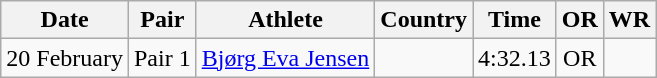<table class="wikitable" style="text-align:center">
<tr>
<th>Date</th>
<th>Pair</th>
<th>Athlete</th>
<th>Country</th>
<th>Time</th>
<th>OR</th>
<th>WR</th>
</tr>
<tr>
<td>20 February</td>
<td>Pair 1</td>
<td><a href='#'>Bjørg Eva Jensen</a></td>
<td></td>
<td>4:32.13</td>
<td>OR</td>
<td></td>
</tr>
</table>
